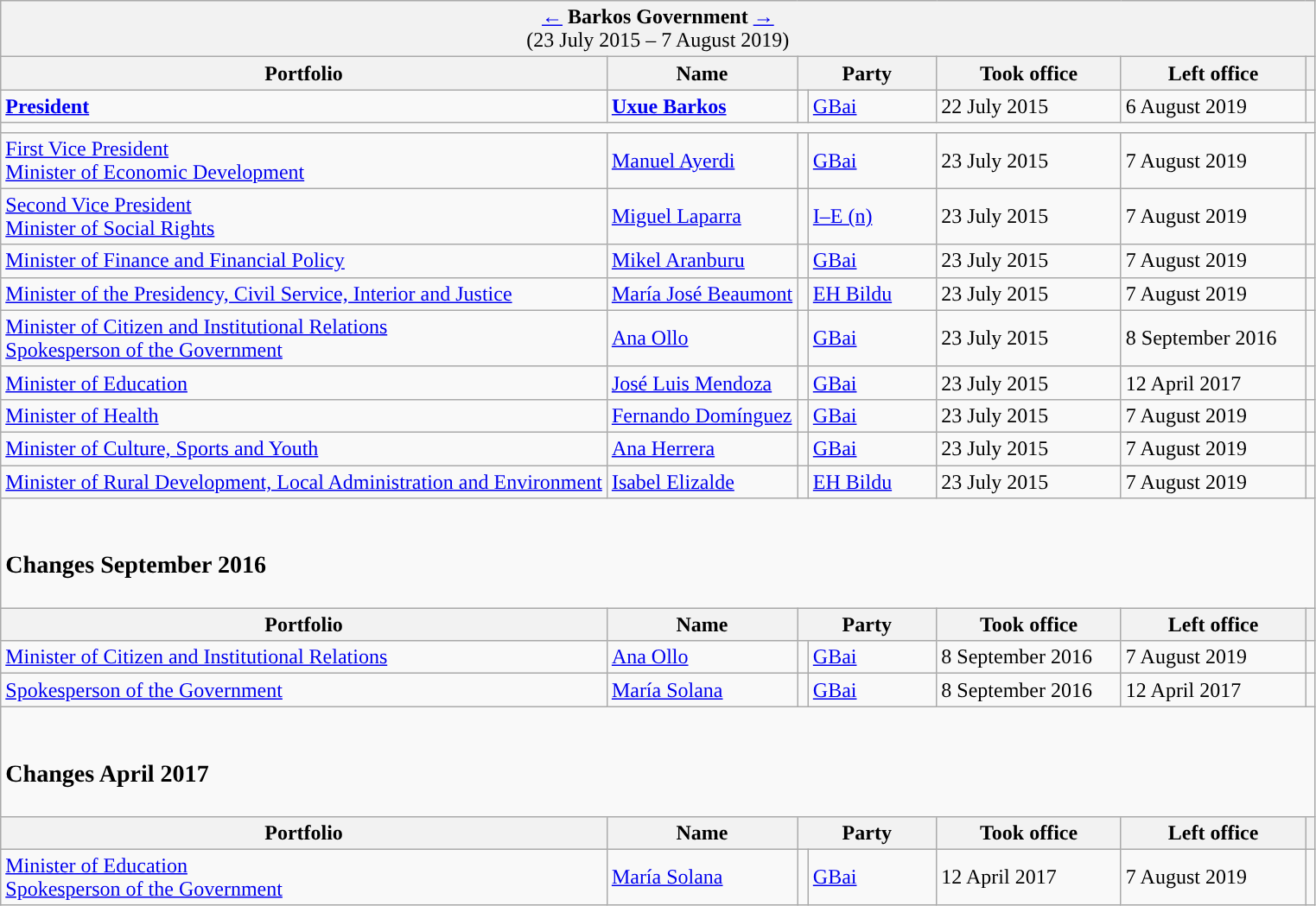<table class="wikitable">
<tr>
<td colspan="7" bgcolor="#F2F2F2" align="center"><a href='#'>←</a> <strong>Barkos Government</strong> <a href='#'>→</a><br>(23 July 2015 – 7 August 2019)</td>
</tr>
<tr>
<th>Portfolio</th>
<th>Name</th>
<th width="100px" colspan="2">Party</th>
<th width="135px">Took office</th>
<th width="135px">Left office</th>
<th></th>
</tr>
<tr>
<td><strong><a href='#'>President</a></strong></td>
<td><strong><a href='#'>Uxue Barkos</a></strong></td>
<td width="1" style="color:inherit;background:"></td>
<td><a href='#'>GBai</a> </td>
<td>22 July 2015</td>
<td>6 August 2019</td>
<td align="center"></td>
</tr>
<tr>
<td colspan="7"></td>
</tr>
<tr>
<td><a href='#'>First Vice President</a><br><a href='#'>Minister of Economic Development</a></td>
<td><a href='#'>Manuel Ayerdi</a></td>
<td style="color:inherit;background:"></td>
<td><a href='#'>GBai</a> </td>
<td>23 July 2015</td>
<td>7 August 2019</td>
<td align="center"><br></td>
</tr>
<tr>
<td><a href='#'>Second Vice President</a><br><a href='#'>Minister of Social Rights</a></td>
<td><a href='#'>Miguel Laparra</a></td>
<td style="color:inherit;background:"></td>
<td><a href='#'>I–E (n)</a> </td>
<td>23 July 2015</td>
<td>7 August 2019</td>
<td align="center"><br></td>
</tr>
<tr>
<td><a href='#'>Minister of Finance and Financial Policy</a></td>
<td><a href='#'>Mikel Aranburu</a></td>
<td style="color:inherit;background:"></td>
<td><a href='#'>GBai</a> </td>
<td>23 July 2015</td>
<td>7 August 2019</td>
<td align="center"></td>
</tr>
<tr>
<td><a href='#'>Minister of the Presidency, Civil Service, Interior and Justice</a></td>
<td><a href='#'>María José Beaumont</a></td>
<td style="color:inherit;background:"></td>
<td><a href='#'>EH Bildu</a> </td>
<td>23 July 2015</td>
<td>7 August 2019</td>
<td align="center"></td>
</tr>
<tr>
<td><a href='#'>Minister of Citizen and Institutional Relations</a><br><a href='#'>Spokesperson of the Government</a></td>
<td><a href='#'>Ana Ollo</a></td>
<td style="color:inherit;background:"></td>
<td><a href='#'>GBai</a> </td>
<td>23 July 2015</td>
<td>8 September 2016</td>
<td align="center"><br></td>
</tr>
<tr>
<td><a href='#'>Minister of Education</a></td>
<td><a href='#'>José Luis Mendoza</a></td>
<td style="color:inherit;background:"></td>
<td><a href='#'>GBai</a> </td>
<td>23 July 2015</td>
<td>12 April 2017</td>
<td align="center"></td>
</tr>
<tr>
<td><a href='#'>Minister of Health</a></td>
<td><a href='#'>Fernando Domínguez</a></td>
<td style="color:inherit;background:"></td>
<td><a href='#'>GBai</a> </td>
<td>23 July 2015</td>
<td>7 August 2019</td>
<td align="center"></td>
</tr>
<tr>
<td><a href='#'>Minister of Culture, Sports and Youth</a></td>
<td><a href='#'>Ana Herrera</a></td>
<td style="color:inherit;background:"></td>
<td><a href='#'>GBai</a> </td>
<td>23 July 2015</td>
<td>7 August 2019</td>
<td align="center"></td>
</tr>
<tr>
<td><a href='#'>Minister of Rural Development, Local Administration and Environment</a></td>
<td><a href='#'>Isabel Elizalde</a></td>
<td style="color:inherit;background:"></td>
<td><a href='#'>EH Bildu</a> </td>
<td>23 July 2015</td>
<td>7 August 2019</td>
<td align="center"></td>
</tr>
<tr>
<td colspan="7"><br><h3>Changes September 2016</h3></td>
</tr>
<tr>
<th>Portfolio</th>
<th>Name</th>
<th colspan="2">Party</th>
<th>Took office</th>
<th>Left office</th>
<th></th>
</tr>
<tr>
<td><a href='#'>Minister of Citizen and Institutional Relations</a></td>
<td><a href='#'>Ana Ollo</a></td>
<td style="color:inherit;background:"></td>
<td><a href='#'>GBai</a> </td>
<td>8 September 2016</td>
<td>7 August 2019</td>
<td align="center"></td>
</tr>
<tr>
<td><a href='#'>Spokesperson of the Government</a></td>
<td><a href='#'>María Solana</a></td>
<td style="color:inherit;background:"></td>
<td><a href='#'>GBai</a> </td>
<td>8 September 2016</td>
<td>12 April 2017</td>
<td align="center"></td>
</tr>
<tr>
<td colspan="7"><br><h3>Changes April 2017</h3></td>
</tr>
<tr>
<th>Portfolio</th>
<th>Name</th>
<th colspan="2">Party</th>
<th>Took office</th>
<th>Left office</th>
<th></th>
</tr>
<tr>
<td><a href='#'>Minister of Education</a><br><a href='#'>Spokesperson of the Government</a></td>
<td><a href='#'>María Solana</a></td>
<td style="color:inherit;background:"></td>
<td><a href='#'>GBai</a> </td>
<td>12 April 2017</td>
<td>7 August 2019</td>
<td align="center"></td>
</tr>
</table>
